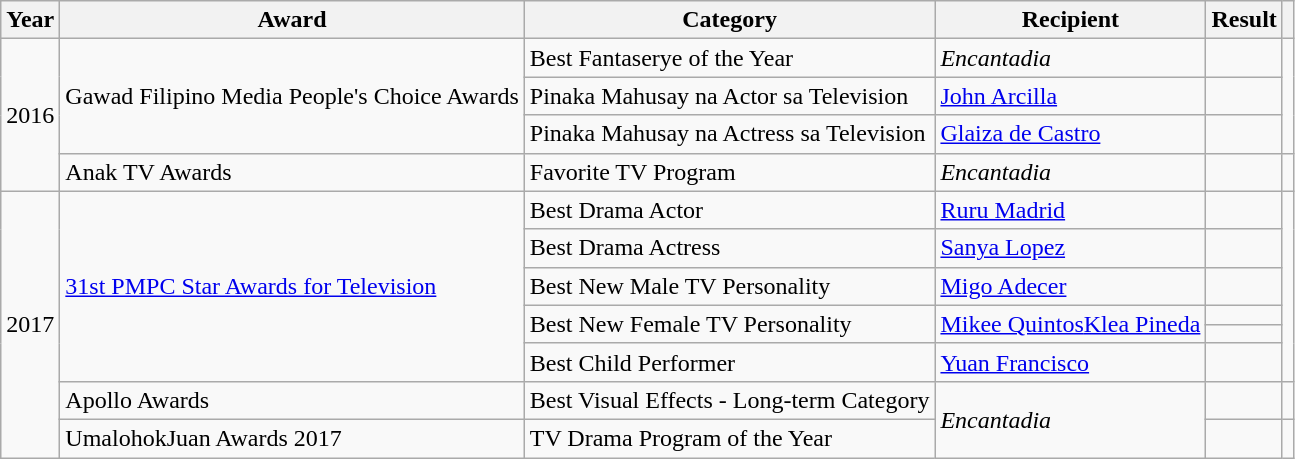<table class="wikitable">
<tr>
<th>Year</th>
<th>Award</th>
<th>Category</th>
<th>Recipient</th>
<th>Result</th>
<th></th>
</tr>
<tr>
<td rowspan=4>2016</td>
<td rowspan=3>Gawad Filipino Media People's Choice Awards</td>
<td>Best Fantaserye of the Year</td>
<td><em>Encantadia</em></td>
<td></td>
<td rowspan=3></td>
</tr>
<tr>
<td>Pinaka Mahusay na Actor sa Television</td>
<td><a href='#'>John Arcilla</a></td>
<td></td>
</tr>
<tr>
<td>Pinaka Mahusay na Actress sa Television</td>
<td><a href='#'>Glaiza de Castro</a></td>
<td></td>
</tr>
<tr>
<td>Anak TV Awards</td>
<td>Favorite TV Program</td>
<td><em>Encantadia</em></td>
<td></td>
<td></td>
</tr>
<tr>
<td rowspan=8>2017</td>
<td rowspan=6><a href='#'>31st PMPC Star Awards for Television</a></td>
<td>Best Drama Actor</td>
<td><a href='#'>Ruru Madrid</a></td>
<td></td>
<td rowspan=6></td>
</tr>
<tr>
<td>Best Drama Actress</td>
<td><a href='#'>Sanya Lopez</a></td>
<td></td>
</tr>
<tr>
<td>Best New Male TV Personality</td>
<td><a href='#'>Migo Adecer</a></td>
<td></td>
</tr>
<tr>
<td rowspan=2>Best New Female TV Personality</td>
<td rowspan=2><a href='#'>Mikee Quintos</a><a href='#'>Klea Pineda</a></td>
<td></td>
</tr>
<tr>
<td></td>
</tr>
<tr>
<td>Best Child Performer</td>
<td><a href='#'>Yuan Francisco</a></td>
<td></td>
</tr>
<tr>
<td>Apollo Awards</td>
<td>Best Visual Effects - Long-term Category</td>
<td rowspan=2><em>Encantadia</em></td>
<td></td>
<td></td>
</tr>
<tr>
<td>UmalohokJuan Awards 2017</td>
<td>TV Drama Program of the Year</td>
<td></td>
<td></td>
</tr>
</table>
